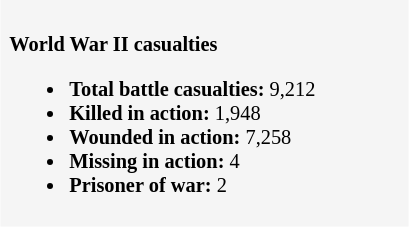<table class="toccolours" style="float: right; margin-left: 1em; margin-right: 2em; font-size: 85%; background:whitesmoke; color:black; width:20em; max-width: 40%;" cellspacing="5">
<tr>
<td style="text-align: left;"><br><strong>World War II casualties</strong><ul><li><strong>Total battle casualties:</strong> 9,212</li><li><strong>Killed in action:</strong> 1,948</li><li><strong>Wounded in action:</strong> 7,258</li><li><strong>Missing in action:</strong> 4</li><li><strong>Prisoner of war:</strong> 2</li></ul></td>
</tr>
</table>
